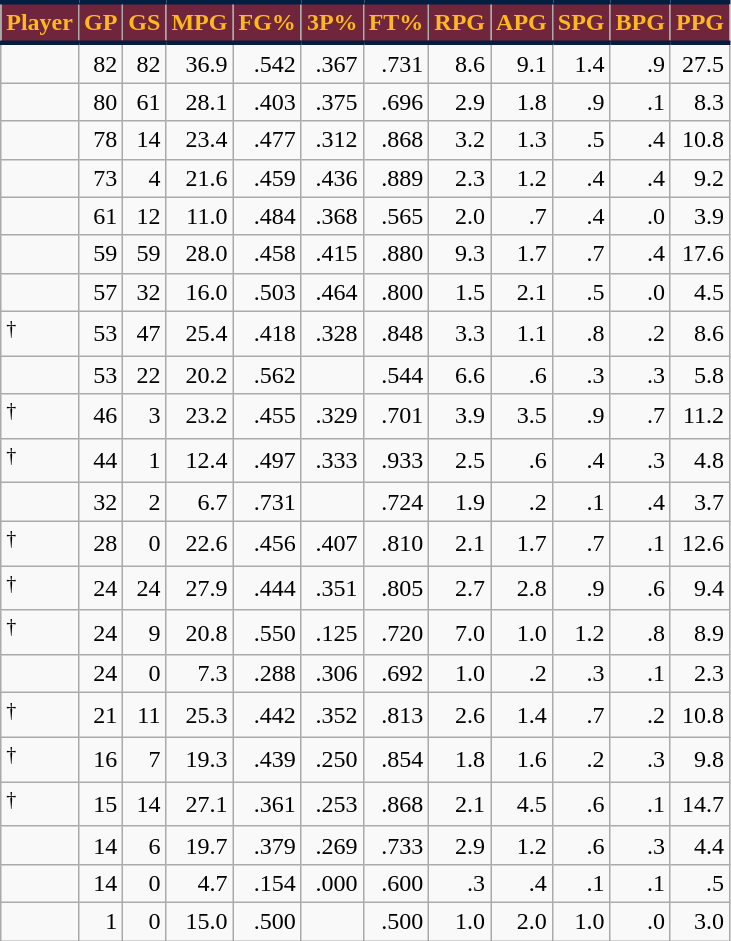<table class="wikitable sortable" style="text-align:right;">
<tr>
<th style="background:#6F263D; color:#FFB81C; border-top:#041E42 3px solid; border-bottom:#041E42 3px solid;">Player</th>
<th style="background:#6F263D; color:#FFB81C; border-top:#041E42 3px solid; border-bottom:#041E42 3px solid;">GP</th>
<th style="background:#6F263D; color:#FFB81C; border-top:#041E42 3px solid; border-bottom:#041E42 3px solid;">GS</th>
<th style="background:#6F263D; color:#FFB81C; border-top:#041E42 3px solid; border-bottom:#041E42 3px solid;">MPG</th>
<th style="background:#6F263D; color:#FFB81C; border-top:#041E42 3px solid; border-bottom:#041E42 3px solid;">FG%</th>
<th style="background:#6F263D; color:#FFB81C; border-top:#041E42 3px solid; border-bottom:#041E42 3px solid;">3P%</th>
<th style="background:#6F263D; color:#FFB81C; border-top:#041E42 3px solid; border-bottom:#041E42 3px solid;">FT%</th>
<th style="background:#6F263D; color:#FFB81C; border-top:#041E42 3px solid; border-bottom:#041E42 3px solid;">RPG</th>
<th style="background:#6F263D; color:#FFB81C; border-top:#041E42 3px solid; border-bottom:#041E42 3px solid;">APG</th>
<th style="background:#6F263D; color:#FFB81C; border-top:#041E42 3px solid; border-bottom:#041E42 3px solid;">SPG</th>
<th style="background:#6F263D; color:#FFB81C; border-top:#041E42 3px solid; border-bottom:#041E42 3px solid;">BPG</th>
<th style="background:#6F263D; color:#FFB81C; border-top:#041E42 3px solid; border-bottom:#041E42 3px solid;">PPG</th>
</tr>
<tr>
<td style="text-align:left;"></td>
<td>82</td>
<td>82</td>
<td>36.9</td>
<td>.542</td>
<td>.367</td>
<td>.731</td>
<td>8.6</td>
<td>9.1</td>
<td>1.4</td>
<td>.9</td>
<td>27.5</td>
</tr>
<tr>
<td style="text-align:left;"></td>
<td>80</td>
<td>61</td>
<td>28.1</td>
<td>.403</td>
<td>.375</td>
<td>.696</td>
<td>2.9</td>
<td>1.8</td>
<td>.9</td>
<td>.1</td>
<td>8.3</td>
</tr>
<tr>
<td style="text-align:left;"></td>
<td>78</td>
<td>14</td>
<td>23.4</td>
<td>.477</td>
<td>.312</td>
<td>.868</td>
<td>3.2</td>
<td>1.3</td>
<td>.5</td>
<td>.4</td>
<td>10.8</td>
</tr>
<tr>
<td style="text-align:left;"></td>
<td>73</td>
<td>4</td>
<td>21.6</td>
<td>.459</td>
<td>.436</td>
<td>.889</td>
<td>2.3</td>
<td>1.2</td>
<td>.4</td>
<td>.4</td>
<td>9.2</td>
</tr>
<tr>
<td style="text-align:left;"></td>
<td>61</td>
<td>12</td>
<td>11.0</td>
<td>.484</td>
<td>.368</td>
<td>.565</td>
<td>2.0</td>
<td>.7</td>
<td>.4</td>
<td>.0</td>
<td>3.9</td>
</tr>
<tr>
<td style="text-align:left;"></td>
<td>59</td>
<td>59</td>
<td>28.0</td>
<td>.458</td>
<td>.415</td>
<td>.880</td>
<td>9.3</td>
<td>1.7</td>
<td>.7</td>
<td>.4</td>
<td>17.6</td>
</tr>
<tr>
<td style="text-align:left;"></td>
<td>57</td>
<td>32</td>
<td>16.0</td>
<td>.503</td>
<td>.464</td>
<td>.800</td>
<td>1.5</td>
<td>2.1</td>
<td>.5</td>
<td>.0</td>
<td>4.5</td>
</tr>
<tr>
<td style="text-align:left;"><sup>†</sup></td>
<td>53</td>
<td>47</td>
<td>25.4</td>
<td>.418</td>
<td>.328</td>
<td>.848</td>
<td>3.3</td>
<td>1.1</td>
<td>.8</td>
<td>.2</td>
<td>8.6</td>
</tr>
<tr>
<td style="text-align:left;"></td>
<td>53</td>
<td>22</td>
<td>20.2</td>
<td>.562</td>
<td></td>
<td>.544</td>
<td>6.6</td>
<td>.6</td>
<td>.3</td>
<td>.3</td>
<td>5.8</td>
</tr>
<tr>
<td style="text-align:left;"><sup>†</sup></td>
<td>46</td>
<td>3</td>
<td>23.2</td>
<td>.455</td>
<td>.329</td>
<td>.701</td>
<td>3.9</td>
<td>3.5</td>
<td>.9</td>
<td>.7</td>
<td>11.2</td>
</tr>
<tr>
<td style="text-align:left;"><sup>†</sup></td>
<td>44</td>
<td>1</td>
<td>12.4</td>
<td>.497</td>
<td>.333</td>
<td>.933</td>
<td>2.5</td>
<td>.6</td>
<td>.4</td>
<td>.3</td>
<td>4.8</td>
</tr>
<tr>
<td style="text-align:left;"></td>
<td>32</td>
<td>2</td>
<td>6.7</td>
<td>.731</td>
<td></td>
<td>.724</td>
<td>1.9</td>
<td>.2</td>
<td>.1</td>
<td>.4</td>
<td>3.7</td>
</tr>
<tr>
<td style="text-align:left;"><sup>†</sup></td>
<td>28</td>
<td>0</td>
<td>22.6</td>
<td>.456</td>
<td>.407</td>
<td>.810</td>
<td>2.1</td>
<td>1.7</td>
<td>.7</td>
<td>.1</td>
<td>12.6</td>
</tr>
<tr>
<td style="text-align:left;"><sup>†</sup></td>
<td>24</td>
<td>24</td>
<td>27.9</td>
<td>.444</td>
<td>.351</td>
<td>.805</td>
<td>2.7</td>
<td>2.8</td>
<td>.9</td>
<td>.6</td>
<td>9.4</td>
</tr>
<tr>
<td style="text-align:left;"><sup>†</sup></td>
<td>24</td>
<td>9</td>
<td>20.8</td>
<td>.550</td>
<td>.125</td>
<td>.720</td>
<td>7.0</td>
<td>1.0</td>
<td>1.2</td>
<td>.8</td>
<td>8.9</td>
</tr>
<tr>
<td style="text-align:left;"></td>
<td>24</td>
<td>0</td>
<td>7.3</td>
<td>.288</td>
<td>.306</td>
<td>.692</td>
<td>1.0</td>
<td>.2</td>
<td>.3</td>
<td>.1</td>
<td>2.3</td>
</tr>
<tr>
<td style="text-align:left;"><sup>†</sup></td>
<td>21</td>
<td>11</td>
<td>25.3</td>
<td>.442</td>
<td>.352</td>
<td>.813</td>
<td>2.6</td>
<td>1.4</td>
<td>.7</td>
<td>.2</td>
<td>10.8</td>
</tr>
<tr>
<td style="text-align:left;"><sup>†</sup></td>
<td>16</td>
<td>7</td>
<td>19.3</td>
<td>.439</td>
<td>.250</td>
<td>.854</td>
<td>1.8</td>
<td>1.6</td>
<td>.2</td>
<td>.3</td>
<td>9.8</td>
</tr>
<tr>
<td style="text-align:left;"><sup>†</sup></td>
<td>15</td>
<td>14</td>
<td>27.1</td>
<td>.361</td>
<td>.253</td>
<td>.868</td>
<td>2.1</td>
<td>4.5</td>
<td>.6</td>
<td>.1</td>
<td>14.7</td>
</tr>
<tr>
<td style="text-align:left;"></td>
<td>14</td>
<td>6</td>
<td>19.7</td>
<td>.379</td>
<td>.269</td>
<td>.733</td>
<td>2.9</td>
<td>1.2</td>
<td>.6</td>
<td>.3</td>
<td>4.4</td>
</tr>
<tr>
<td style="text-align:left;"></td>
<td>14</td>
<td>0</td>
<td>4.7</td>
<td>.154</td>
<td>.000</td>
<td>.600</td>
<td>.3</td>
<td>.4</td>
<td>.1</td>
<td>.1</td>
<td>.5</td>
</tr>
<tr>
<td style="text-align:left;"></td>
<td>1</td>
<td>0</td>
<td>15.0</td>
<td>.500</td>
<td></td>
<td>.500</td>
<td>1.0</td>
<td>2.0</td>
<td>1.0</td>
<td>.0</td>
<td>3.0</td>
</tr>
</table>
